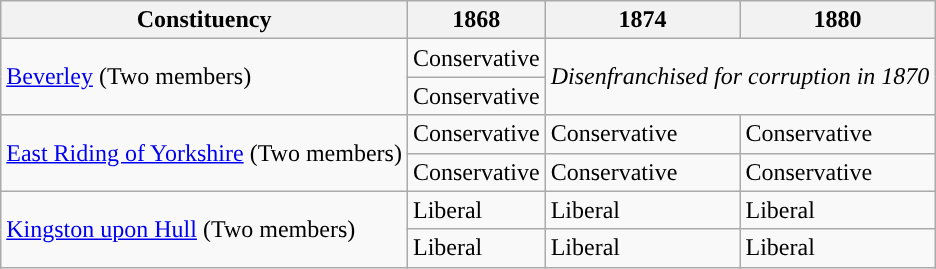<table class="wikitable">
<tr>
<th>Constituency</th>
<th>1868</th>
<th>1874</th>
<th>1880</th>
</tr>
<tr>
<td rowspan="2"><a href='#'>Beverley</a> (Two members)</td>
<td>Conservative</td>
<td colspan="2" rowspan="2"><em>Disenfranchised for corruption in 1870</em></td>
</tr>
<tr>
<td>Conservative</td>
</tr>
<tr>
<td rowspan="2"><a href='#'>East Riding of Yorkshire</a> (Two members)</td>
<td>Conservative</td>
<td>Conservative</td>
<td>Conservative</td>
</tr>
<tr>
<td>Conservative</td>
<td>Conservative</td>
<td>Conservative</td>
</tr>
<tr>
<td rowspan="2"><a href='#'>Kingston upon Hull</a> (Two members)</td>
<td>Liberal</td>
<td>Liberal</td>
<td>Liberal</td>
</tr>
<tr>
<td>Liberal</td>
<td>Liberal</td>
<td>Liberal</td>
</tr>
</table>
